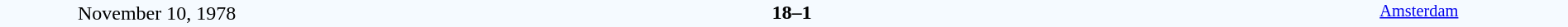<table style="width: 100%; background:#F5FAFF;" cellspacing="0">
<tr>
<td align=center rowspan=3 width=20%>November 10, 1978<br></td>
</tr>
<tr>
<td width=24% align=right></td>
<td align=center width=13%><strong>18–1</strong></td>
<td width=24%></td>
<td style=font-size:85% rowspan=3 valign=top align=center><a href='#'>Amsterdam</a></td>
</tr>
<tr style=font-size:85%>
<td align=right></td>
<td align=center></td>
<td></td>
</tr>
</table>
